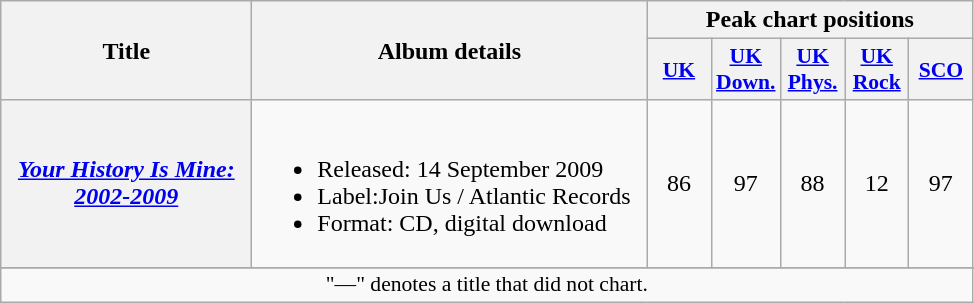<table class="wikitable plainrowheaders" style="text-align:center;">
<tr>
<th scope="col" rowspan="2" style="width:10em;">Title</th>
<th scope="col" rowspan="2" style="width:16em;">Album details</th>
<th scope="col" colspan="5">Peak chart positions</th>
</tr>
<tr>
<th scope="col" style="width:2.5em;font-size:90%;"><a href='#'>UK</a><br></th>
<th scope="col" style="width:2.5em;font-size:90%;"><a href='#'>UK<br>Down.</a><br></th>
<th scope="col" style="width:2.5em;font-size:90%;"><a href='#'>UK<br>Phys.</a><br></th>
<th scope="col" style="width:2.5em;font-size:90%;"><a href='#'>UK<br>Rock</a><br></th>
<th scope="col" style="width:2.5em;font-size:90%;"><a href='#'>SCO</a><br></th>
</tr>
<tr>
<th scope="row"><em><a href='#'>Your History Is Mine: 2002-2009</a></em></th>
<td align="left"><br><ul><li>Released: 14 September 2009</li><li>Label:Join Us / Atlantic Records</li><li>Format: CD, digital download</li></ul></td>
<td>86</td>
<td>97</td>
<td>88</td>
<td>12</td>
<td>97</td>
</tr>
<tr>
</tr>
<tr>
<td colspan="13" style="font-size:90%">"—" denotes a title that did not chart.</td>
</tr>
</table>
